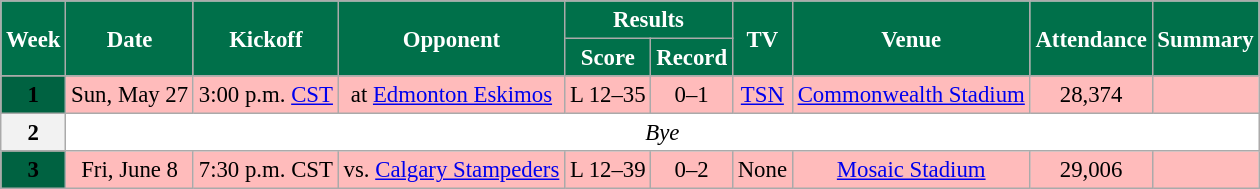<table class="wikitable" style="font-size: 95%;">
<tr>
<th style="background:#00704A;color:White;" rowspan=2>Week</th>
<th style="background:#00704A;color:White;" rowspan=2>Date</th>
<th style="background:#00704A;color:White;" rowspan=2>Kickoff</th>
<th style="background:#00704A;color:White;" rowspan=2>Opponent</th>
<th style="background:#00704A;color:White;" colspan=2>Results</th>
<th style="background:#00704A;color:White;" rowspan=2>TV</th>
<th style="background:#00704A;color:White;" rowspan=2>Venue</th>
<th style="background:#00704A;color:White;" rowspan=2>Attendance</th>
<th style="background:#00704A;color:White;" rowspan=2>Summary</th>
</tr>
<tr>
<th style="background:#00704A;color:White;">Score</th>
<th style="background:#00704A;color:White;">Record</th>
</tr>
<tr align="center" bgcolor="#ffbbbb">
<th style="text-align:center; background:#006241;"><span><strong>1</strong></span></th>
<td align="center">Sun, May 27</td>
<td align="center">3:00 p.m. <a href='#'>CST</a></td>
<td align="center">at <a href='#'>Edmonton Eskimos</a></td>
<td align="center">L 12–35</td>
<td align="center">0–1</td>
<td align="center"><a href='#'>TSN</a></td>
<td align="center"><a href='#'>Commonwealth Stadium</a></td>
<td align="center">28,374</td>
<td align="center"></td>
</tr>
<tr align="center" bgcolor="#ffffff">
<th align="center">2</th>
<td colspan=9 align="center" valign="middle"><em>Bye</em></td>
</tr>
<tr align="center" bgcolor="#ffbbbb">
<th style="text-align:center; background:#006241;"><span><strong>3</strong></span></th>
<td align="center">Fri, June 8</td>
<td align="center">7:30 p.m. CST</td>
<td align="center">vs. <a href='#'>Calgary Stampeders</a></td>
<td align="center">L 12–39</td>
<td align="center">0–2</td>
<td align="center">None</td>
<td align="center"><a href='#'>Mosaic Stadium</a></td>
<td align="center">29,006</td>
<td align="center"></td>
</tr>
</table>
